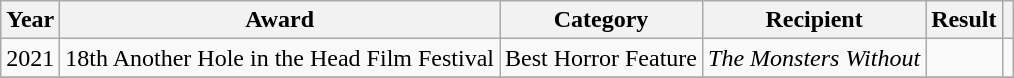<table class="wikitable">
<tr>
<th>Year</th>
<th>Award</th>
<th>Category</th>
<th>Recipient</th>
<th>Result</th>
<th></th>
</tr>
<tr>
<td>2021</td>
<td>18th Another Hole in the Head Film Festival</td>
<td>Best Horror Feature</td>
<td><em>The Monsters Without</em></td>
<td></td>
<td></td>
</tr>
<tr>
</tr>
</table>
